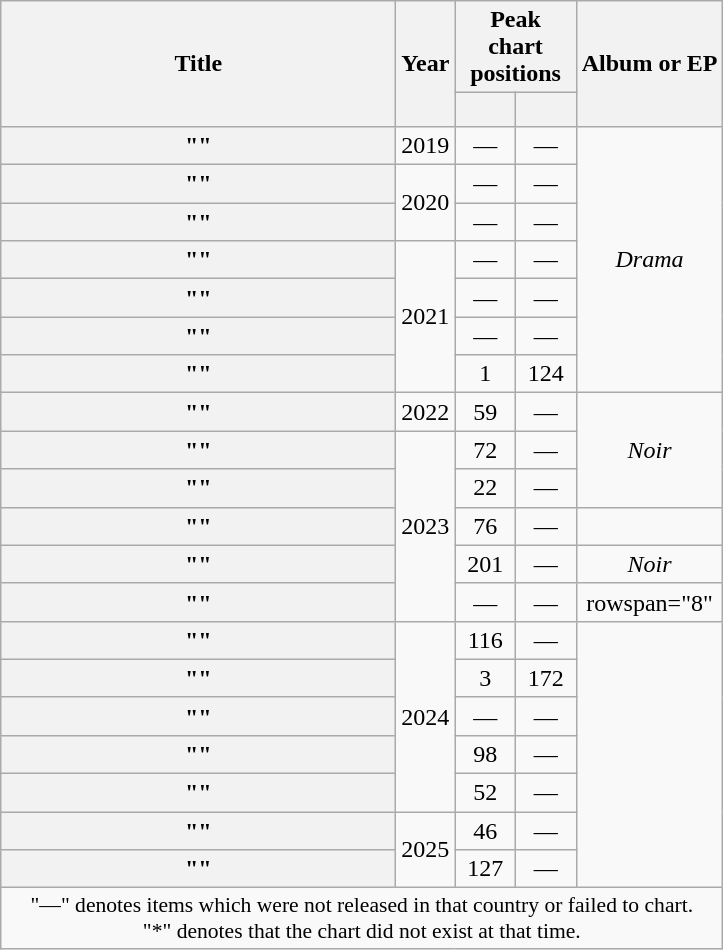<table class="wikitable plainrowheaders" style="text-align:center;">
<tr>
<th rowspan="2" style="width:16em;">Title</th>
<th rowspan="2" style="width:1em;">Year</th>
<th colspan="2">Peak chart positions</th>
<th rowspan="2">Album or EP</th>
</tr>
<tr>
<th scope="col" style="width:2.5em;font-size:85%;"><a href='#'></a><br></th>
<th scope="col" style="width:2.5em;font-size:85%;"><a href='#'></a><br></th>
</tr>
<tr>
<th scope="row">""</th>
<td>2019</td>
<td>—</td>
<td>—</td>
<td rowspan="7"><em>Drama</em></td>
</tr>
<tr>
<th scope="row">""</th>
<td rowspan="2">2020</td>
<td>—</td>
<td>—</td>
</tr>
<tr>
<th scope="row">""</th>
<td>—</td>
<td>—</td>
</tr>
<tr>
<th scope="row">""</th>
<td rowspan="4">2021</td>
<td>—</td>
<td>—</td>
</tr>
<tr>
<th scope="row">""</th>
<td>—</td>
<td>—</td>
</tr>
<tr>
<th scope="row">""</th>
<td>—</td>
<td>—</td>
</tr>
<tr>
<th scope="row">""</th>
<td>1</td>
<td>124</td>
</tr>
<tr>
<th scope="row">""</th>
<td>2022</td>
<td>59</td>
<td>—</td>
<td rowspan="3"><em>Noir</em></td>
</tr>
<tr>
<th scope="row">""</th>
<td rowspan="5">2023</td>
<td>72</td>
<td>—</td>
</tr>
<tr>
<th scope="row">""</th>
<td>22</td>
<td>—</td>
</tr>
<tr>
<th scope="row">"" <br></th>
<td>76</td>
<td>—</td>
<td></td>
</tr>
<tr>
<th scope="row">""</th>
<td>201</td>
<td>—</td>
<td><em>Noir</em></td>
</tr>
<tr>
<th scope="row">"" <br></th>
<td>—</td>
<td>—</td>
<td>rowspan="8" </td>
</tr>
<tr>
<th scope="row">""</th>
<td rowspan="5">2024</td>
<td>116</td>
<td>—</td>
</tr>
<tr>
<th scope="row">""</th>
<td>3</td>
<td>172</td>
</tr>
<tr>
<th scope="row">""<br></th>
<td>—</td>
<td>—</td>
</tr>
<tr>
<th scope="row">""<br></th>
<td>98</td>
<td>—</td>
</tr>
<tr>
<th scope="row">""</th>
<td>52</td>
<td>—</td>
</tr>
<tr>
<th scope="row">""</th>
<td rowspan="2">2025</td>
<td>46</td>
<td>—</td>
</tr>
<tr>
<th scope="row">""</th>
<td>127</td>
<td>—</td>
</tr>
<tr>
<td colspan="5" style="font-size:90%;">"—" denotes items which were not released in that country or failed to chart.<br>"*" denotes that the chart did not exist at that time.</td>
</tr>
</table>
